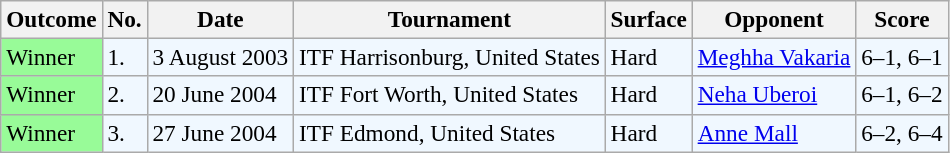<table class="sortable wikitable" style=font-size:97%>
<tr>
<th>Outcome</th>
<th>No.</th>
<th>Date</th>
<th>Tournament</th>
<th>Surface</th>
<th>Opponent</th>
<th class="unsortable">Score</th>
</tr>
<tr bgcolor="#f0f8ff">
<td bgcolor="98FB98">Winner</td>
<td>1.</td>
<td>3 August 2003</td>
<td>ITF Harrisonburg, United States</td>
<td>Hard</td>
<td> <a href='#'>Meghha Vakaria</a></td>
<td>6–1, 6–1</td>
</tr>
<tr bgcolor="#f0f8ff">
<td bgcolor="98FB98">Winner</td>
<td>2.</td>
<td>20 June 2004</td>
<td>ITF Fort Worth, United States</td>
<td>Hard</td>
<td> <a href='#'>Neha Uberoi</a></td>
<td>6–1, 6–2</td>
</tr>
<tr bgcolor="#f0f8ff">
<td bgcolor="98FB98">Winner</td>
<td>3.</td>
<td>27 June 2004</td>
<td>ITF Edmond, United States</td>
<td>Hard</td>
<td> <a href='#'>Anne Mall</a></td>
<td>6–2, 6–4</td>
</tr>
</table>
